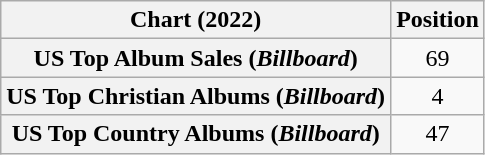<table class="wikitable sortable plainrowheaders" style="text-align:center">
<tr>
<th scope="col">Chart (2022)</th>
<th scope="col">Position</th>
</tr>
<tr>
<th scope="row">US Top Album Sales (<em>Billboard</em>)</th>
<td>69</td>
</tr>
<tr>
<th scope="row">US Top Christian Albums (<em>Billboard</em>)</th>
<td>4</td>
</tr>
<tr>
<th scope="row">US Top Country Albums (<em>Billboard</em>)</th>
<td>47</td>
</tr>
</table>
